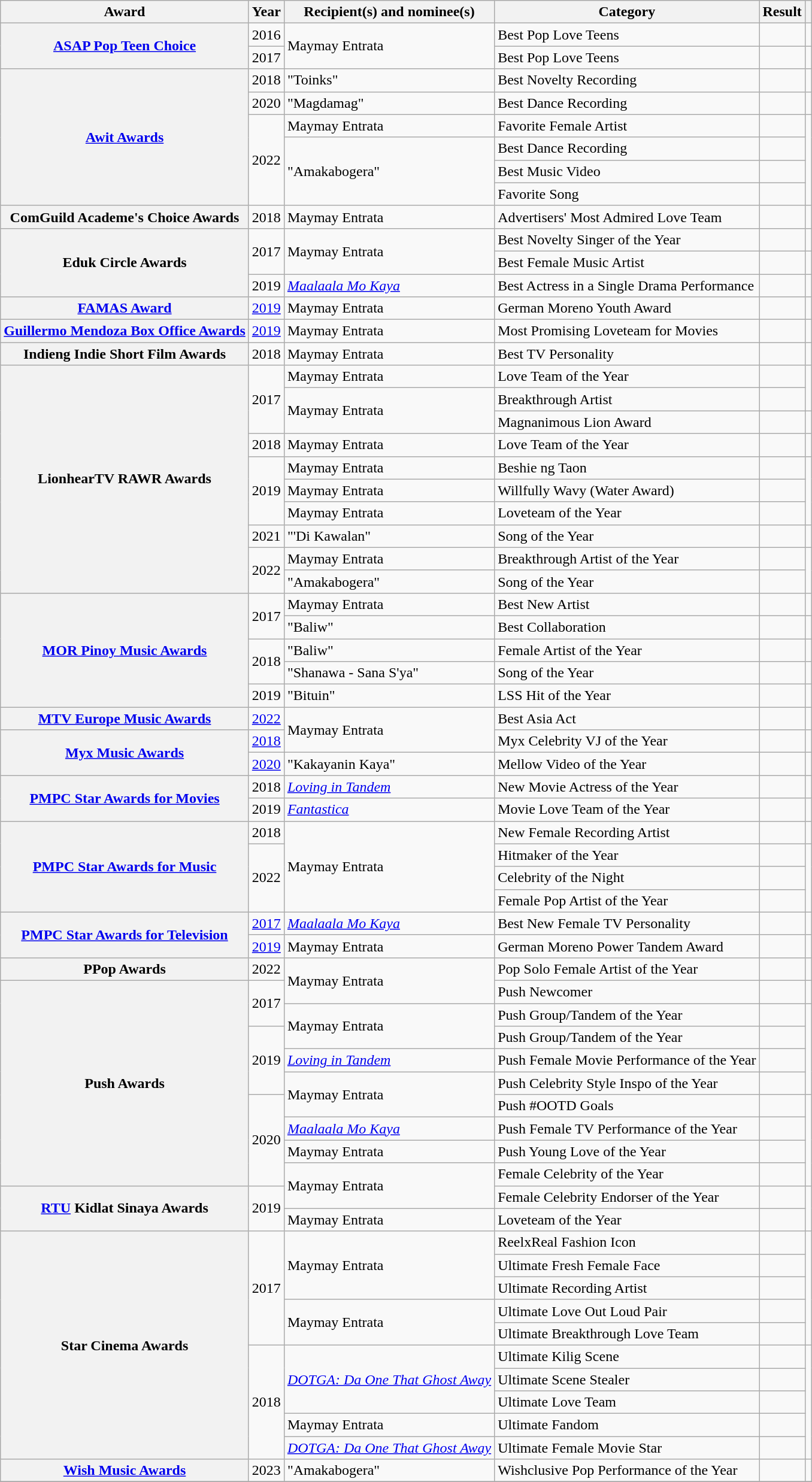<table class="wikitable sortable plainrowheaders">
<tr>
<th scope="col">Award</th>
<th scope="col">Year</th>
<th scope="col">Recipient(s) and nominee(s)</th>
<th scope="col">Category</th>
<th scope="col">Result</th>
<th scope="col" class="unsortable"></th>
</tr>
<tr>
<th rowspan="2" scope="row"><a href='#'>ASAP Pop Teen Choice</a></th>
<td>2016</td>
<td rowspan="2">Maymay Entrata</td>
<td>Best Pop Love Teens</td>
<td></td>
<td style="text-align:center;"></td>
</tr>
<tr>
<td>2017</td>
<td>Best Pop Love Teens</td>
<td></td>
<td style="text-align:center;"></td>
</tr>
<tr>
<th rowspan="6" scope="row"><a href='#'>Awit Awards</a></th>
<td>2018</td>
<td>"Toinks"</td>
<td>Best Novelty Recording</td>
<td></td>
<td style="text-align:center;"></td>
</tr>
<tr>
<td>2020</td>
<td>"Magdamag"</td>
<td>Best Dance Recording</td>
<td></td>
<td style="text-align:center;"></td>
</tr>
<tr>
<td rowspan="4">2022</td>
<td>Maymay Entrata</td>
<td>Favorite Female Artist</td>
<td></td>
<td rowspan="4" style="text-align:center;"></td>
</tr>
<tr>
<td rowspan="3">"Amakabogera"</td>
<td>Best Dance Recording</td>
<td></td>
</tr>
<tr>
<td>Best Music Video</td>
<td></td>
</tr>
<tr>
<td>Favorite Song</td>
<td></td>
</tr>
<tr>
<th scope="row">ComGuild Academe's Choice Awards</th>
<td>2018</td>
<td>Maymay Entrata</td>
<td>Advertisers' Most Admired Love Team</td>
<td></td>
<td style="text-align:center;"></td>
</tr>
<tr>
<th rowspan="3" scope="row">Eduk Circle Awards</th>
<td rowspan="2">2017</td>
<td rowspan="2">Maymay Entrata</td>
<td>Best Novelty Singer of the Year</td>
<td></td>
<td style="text-align:center;"></td>
</tr>
<tr>
<td>Best Female Music Artist</td>
<td></td>
<td style="text-align:center;"></td>
</tr>
<tr>
<td>2019</td>
<td><em><a href='#'>Maalaala Mo Kaya</a></em></td>
<td>Best Actress in a Single Drama Performance</td>
<td></td>
<td style="text-align:center;"></td>
</tr>
<tr>
<th scope="row"><a href='#'>FAMAS Award</a></th>
<td><a href='#'>2019</a></td>
<td>Maymay Entrata</td>
<td>German Moreno Youth Award</td>
<td></td>
<td style="text-align:center;"></td>
</tr>
<tr>
<th scope="row"><a href='#'>Guillermo Mendoza Box Office Awards</a></th>
<td><a href='#'>2019</a></td>
<td>Maymay Entrata</td>
<td>Most Promising Loveteam for Movies</td>
<td></td>
<td style="text-align:center;"></td>
</tr>
<tr>
<th scope="row">Indieng Indie Short Film Awards</th>
<td>2018</td>
<td>Maymay Entrata</td>
<td>Best TV Personality</td>
<td></td>
<td style="text-align:center;"></td>
</tr>
<tr>
<th rowspan="10" scope="row">LionhearTV RAWR Awards</th>
<td rowspan="3">2017</td>
<td>Maymay Entrata</td>
<td>Love Team of the Year</td>
<td></td>
<td rowspan="2" scope="row" style="text-align:center;"></td>
</tr>
<tr>
<td rowspan="2">Maymay Entrata</td>
<td>Breakthrough Artist</td>
<td></td>
</tr>
<tr>
<td>Magnanimous Lion Award</td>
<td></td>
<td style="text-align:center;"></td>
</tr>
<tr>
<td>2018</td>
<td>Maymay Entrata</td>
<td>Love Team of the Year</td>
<td></td>
<td style="text-align:center;"></td>
</tr>
<tr>
<td rowspan="3">2019</td>
<td>Maymay Entrata </td>
<td>Beshie ng Taon</td>
<td></td>
<td rowspan="3"></td>
</tr>
<tr>
<td>Maymay Entrata</td>
<td>Willfully Wavy (Water Award)</td>
<td></td>
</tr>
<tr>
<td>Maymay Entrata</td>
<td>Loveteam of the Year</td>
<td></td>
</tr>
<tr>
<td>2021</td>
<td>"'Di Kawalan"</td>
<td>Song of the Year</td>
<td></td>
<td></td>
</tr>
<tr>
<td rowspan="2">2022</td>
<td>Maymay Entrata</td>
<td>Breakthrough Artist of the Year</td>
<td></td>
<td rowspan="2"></td>
</tr>
<tr>
<td>"Amakabogera"</td>
<td>Song of the Year</td>
<td></td>
</tr>
<tr>
<th rowspan="5" scope="row"><a href='#'>MOR Pinoy Music Awards</a></th>
<td rowspan="2">2017</td>
<td>Maymay Entrata</td>
<td>Best New Artist</td>
<td></td>
<td style="text-align:center;"></td>
</tr>
<tr>
<td>"Baliw"</td>
<td>Best Collaboration</td>
<td></td>
<td style="text-align:center;"></td>
</tr>
<tr>
<td rowspan="2">2018</td>
<td>"Baliw"</td>
<td>Female Artist of the Year</td>
<td></td>
<td style="text-align:center;"></td>
</tr>
<tr>
<td>"Shanawa - Sana S'ya"</td>
<td>Song of the Year</td>
<td></td>
<td style="text-align:center;"></td>
</tr>
<tr>
<td>2019</td>
<td>"Bituin"</td>
<td>LSS Hit of the Year</td>
<td></td>
<td style="text-align:center;"></td>
</tr>
<tr>
<th scope="row"><a href='#'>MTV Europe Music Awards</a></th>
<td><a href='#'>2022</a></td>
<td rowspan="2">Maymay Entrata</td>
<td>Best Asia Act</td>
<td></td>
<td></td>
</tr>
<tr>
<th rowspan="2" scope="row"><a href='#'>Myx Music Awards</a></th>
<td><a href='#'>2018</a></td>
<td>Myx Celebrity VJ of the Year</td>
<td></td>
<td style="text-align:center;"></td>
</tr>
<tr>
<td><a href='#'>2020</a></td>
<td>"Kakayanin Kaya"</td>
<td>Mellow Video of the Year</td>
<td></td>
<td style="text-align:center;"></td>
</tr>
<tr>
<th rowspan="2" scope="row"><a href='#'>PMPC Star Awards for Movies</a></th>
<td>2018</td>
<td><em><a href='#'>Loving in Tandem</a></em></td>
<td>New Movie Actress of the Year</td>
<td></td>
<td style="text-align:center;"></td>
</tr>
<tr>
<td>2019</td>
<td><em><a href='#'>Fantastica</a></em></td>
<td>Movie Love Team of the Year</td>
<td></td>
<td style="text-align:center;"></td>
</tr>
<tr>
<th scope="row" rowspan="4"><a href='#'>PMPC Star Awards for Music</a></th>
<td>2018</td>
<td rowspan="4">Maymay Entrata</td>
<td>New Female Recording Artist</td>
<td></td>
<td></td>
</tr>
<tr>
<td rowspan="3">2022</td>
<td>Hitmaker of the Year</td>
<td></td>
<td rowspan="3"></td>
</tr>
<tr>
<td>Celebrity of the Night</td>
<td></td>
</tr>
<tr>
<td>Female Pop Artist of the Year</td>
<td></td>
</tr>
<tr>
<th rowspan="2" scope="row"><a href='#'>PMPC Star Awards for Television</a></th>
<td><a href='#'>2017</a></td>
<td><em><a href='#'>Maalaala Mo Kaya</a></em></td>
<td>Best New Female TV Personality</td>
<td></td>
<td style="text-align:center;"></td>
</tr>
<tr>
<td><a href='#'>2019</a></td>
<td>Maymay Entrata</td>
<td>German Moreno Power Tandem Award</td>
<td></td>
<td style="text-align:center;"></td>
</tr>
<tr>
<th scope="row">PPop Awards</th>
<td>2022</td>
<td rowspan="2">Maymay Entrata</td>
<td>Pop Solo Female Artist of the Year</td>
<td></td>
<td></td>
</tr>
<tr>
<th rowspan="9" scope="row">Push Awards</th>
<td rowspan="2">2017</td>
<td>Push Newcomer</td>
<td></td>
<td style="text-align:center;"></td>
</tr>
<tr>
<td rowspan="2">Maymay Entrata</td>
<td>Push Group/Tandem of the Year</td>
<td></td>
<td rowspan="4" style="text-align:center;"></td>
</tr>
<tr>
<td rowspan="3">2019</td>
<td>Push Group/Tandem of the Year</td>
<td></td>
</tr>
<tr>
<td><em><a href='#'>Loving in Tandem</a></em></td>
<td>Push Female Movie Performance of the Year</td>
<td></td>
</tr>
<tr>
<td rowspan="2">Maymay Entrata</td>
<td>Push Celebrity Style Inspo of the Year</td>
<td></td>
</tr>
<tr>
<td rowspan="4">2020</td>
<td>Push #OOTD Goals</td>
<td></td>
<td rowspan="4" style="text-align:center;"></td>
</tr>
<tr>
<td><em><a href='#'>Maalaala Mo Kaya</a></em> </td>
<td>Push Female TV Performance of the Year</td>
<td></td>
</tr>
<tr>
<td>Maymay Entrata</td>
<td>Push Young Love of the Year</td>
<td></td>
</tr>
<tr>
<td rowspan="2">Maymay Entrata</td>
<td>Female Celebrity of the Year</td>
<td></td>
</tr>
<tr>
<th rowspan="2" scope="row"><a href='#'>RTU</a> Kidlat Sinaya Awards</th>
<td rowspan="2">2019</td>
<td>Female Celebrity Endorser of the Year</td>
<td></td>
<td rowspan="2" style="text-align:center;"></td>
</tr>
<tr>
<td>Maymay Entrata</td>
<td>Loveteam of the Year</td>
<td></td>
</tr>
<tr>
<th rowspan="10" scope="row">Star Cinema Awards</th>
<td rowspan="5">2017</td>
<td rowspan="3">Maymay Entrata</td>
<td>ReelxReal Fashion Icon</td>
<td></td>
<td rowspan="5" style="text-align:center;"></td>
</tr>
<tr>
<td>Ultimate Fresh Female Face</td>
<td></td>
</tr>
<tr>
<td>Ultimate Recording Artist</td>
<td></td>
</tr>
<tr>
<td rowspan="2">Maymay Entrata</td>
<td>Ultimate Love Out Loud Pair</td>
<td></td>
</tr>
<tr>
<td>Ultimate Breakthrough Love Team</td>
<td></td>
</tr>
<tr>
<td rowspan="5">2018</td>
<td rowspan="3"><em><a href='#'>DOTGA: Da One That Ghost Away</a></em></td>
<td>Ultimate Kilig Scene</td>
<td></td>
<td rowspan="5"></td>
</tr>
<tr>
<td>Ultimate Scene Stealer</td>
<td></td>
</tr>
<tr>
<td>Ultimate Love Team</td>
<td></td>
</tr>
<tr>
<td>Maymay Entrata</td>
<td>Ultimate Fandom</td>
<td></td>
</tr>
<tr>
<td><em><a href='#'>DOTGA: Da One That Ghost Away</a></em></td>
<td>Ultimate Female Movie Star</td>
<td></td>
</tr>
<tr>
<th scope="row"><a href='#'>Wish Music Awards</a></th>
<td>2023</td>
<td>"Amakabogera"</td>
<td>Wishclusive Pop Performance of the Year</td>
<td></td>
<td align="center"></td>
</tr>
<tr>
</tr>
</table>
